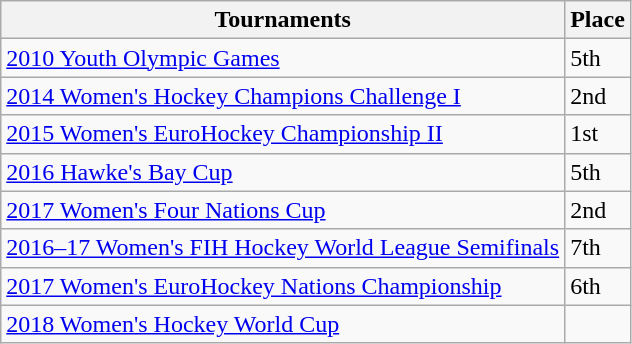<table class="wikitable collapsible">
<tr>
<th>Tournaments</th>
<th>Place</th>
</tr>
<tr>
<td><a href='#'>2010 Youth Olympic Games</a></td>
<td>5th</td>
</tr>
<tr>
<td><a href='#'>2014 Women's Hockey Champions Challenge I</a></td>
<td>2nd</td>
</tr>
<tr>
<td><a href='#'>2015 Women's EuroHockey Championship II</a></td>
<td>1st</td>
</tr>
<tr>
<td><a href='#'>2016 Hawke's Bay Cup</a></td>
<td>5th</td>
</tr>
<tr>
<td><a href='#'>2017 Women's Four Nations Cup</a></td>
<td>2nd</td>
</tr>
<tr>
<td><a href='#'>2016–17 Women's FIH Hockey World League Semifinals</a></td>
<td>7th</td>
</tr>
<tr>
<td><a href='#'>2017 Women's EuroHockey Nations Championship</a></td>
<td>6th</td>
</tr>
<tr>
<td><a href='#'>2018 Women's Hockey World Cup</a></td>
<td></td>
</tr>
</table>
